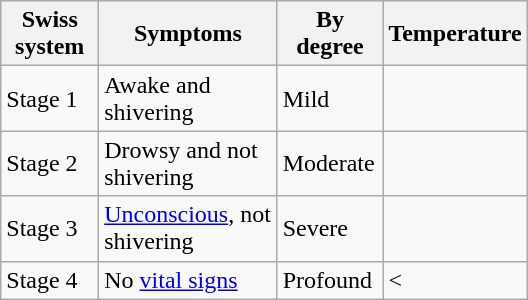<table class="wikitable" style="max-width: 22em; float: right; clear: right; margin: 0 0 0.5em 1em;">
<tr>
<th>Swiss system</th>
<th>Symptoms</th>
<th>By degree</th>
<th>Temperature</th>
</tr>
<tr>
<td>Stage 1</td>
<td>Awake and shivering</td>
<td>Mild</td>
<td></td>
</tr>
<tr>
<td>Stage 2</td>
<td>Drowsy and not shivering</td>
<td>Moderate</td>
<td></td>
</tr>
<tr>
<td>Stage 3</td>
<td><a href='#'>Unconscious</a>, not shivering</td>
<td>Severe</td>
<td></td>
</tr>
<tr>
<td>Stage 4</td>
<td>No <a href='#'>vital signs</a></td>
<td>Profound</td>
<td><</td>
</tr>
</table>
